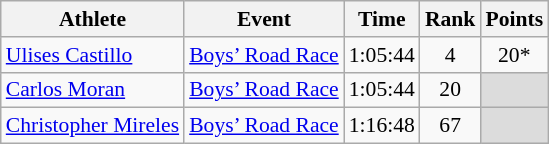<table class="wikitable" border="1" style="font-size:90%">
<tr>
<th>Athlete</th>
<th>Event</th>
<th>Time</th>
<th>Rank</th>
<th>Points</th>
</tr>
<tr>
<td><a href='#'>Ulises Castillo</a></td>
<td><a href='#'>Boys’ Road Race</a></td>
<td align=center>1:05:44</td>
<td align=center>4</td>
<td align=center>20*</td>
</tr>
<tr>
<td><a href='#'>Carlos Moran</a></td>
<td><a href='#'>Boys’ Road Race</a></td>
<td align=center>1:05:44</td>
<td align=center>20</td>
<td bgcolor=#DCDCDC></td>
</tr>
<tr>
<td><a href='#'>Christopher Mireles</a></td>
<td><a href='#'>Boys’ Road Race</a></td>
<td align=center>1:16:48</td>
<td align=center>67</td>
<td bgcolor=#DCDCDC></td>
</tr>
</table>
